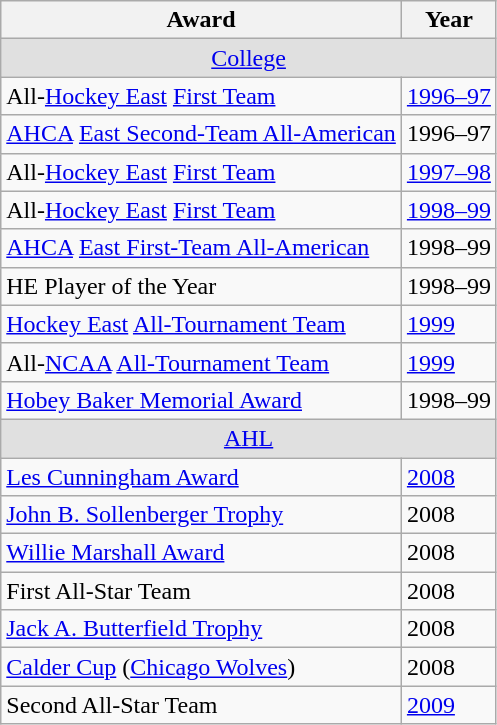<table class="wikitable">
<tr>
<th>Award</th>
<th>Year</th>
</tr>
<tr ALIGN="center" bgcolor="#e0e0e0">
<td colspan="3"><a href='#'>College</a></td>
</tr>
<tr>
<td>All-<a href='#'>Hockey East</a> <a href='#'>First Team</a></td>
<td><a href='#'>1996–97</a></td>
</tr>
<tr>
<td><a href='#'>AHCA</a> <a href='#'>East Second-Team All-American</a></td>
<td 1996–97 NCAA Division I men's ice hockey season>1996–97</td>
</tr>
<tr>
<td>All-<a href='#'>Hockey East</a> <a href='#'>First Team</a></td>
<td><a href='#'>1997–98</a></td>
</tr>
<tr>
<td>All-<a href='#'>Hockey East</a> <a href='#'>First Team</a></td>
<td><a href='#'>1998–99</a></td>
</tr>
<tr>
<td><a href='#'>AHCA</a> <a href='#'>East First-Team All-American</a></td>
<td 1998–99 NCAA Division I men's ice hockey season>1998–99</td>
</tr>
<tr>
<td>HE Player of the Year</td>
<td>1998–99</td>
</tr>
<tr>
<td><a href='#'>Hockey East</a> <a href='#'>All-Tournament Team</a></td>
<td><a href='#'>1999</a></td>
</tr>
<tr>
<td>All-<a href='#'>NCAA</a> <a href='#'>All-Tournament Team</a></td>
<td><a href='#'>1999</a></td>
</tr>
<tr>
<td><a href='#'>Hobey Baker Memorial Award</a></td>
<td>1998–99</td>
</tr>
<tr ALIGN="center" bgcolor="#e0e0e0">
<td colspan="3"><a href='#'>AHL</a></td>
</tr>
<tr>
<td><a href='#'>Les Cunningham Award</a></td>
<td><a href='#'>2008</a></td>
</tr>
<tr>
<td><a href='#'>John B. Sollenberger Trophy</a></td>
<td>2008</td>
</tr>
<tr>
<td><a href='#'>Willie Marshall Award</a></td>
<td>2008</td>
</tr>
<tr>
<td>First All-Star Team</td>
<td>2008</td>
</tr>
<tr>
<td><a href='#'>Jack A. Butterfield Trophy</a></td>
<td>2008</td>
</tr>
<tr>
<td><a href='#'>Calder Cup</a> (<a href='#'>Chicago Wolves</a>)</td>
<td>2008</td>
</tr>
<tr>
<td>Second All-Star Team</td>
<td><a href='#'>2009</a></td>
</tr>
</table>
